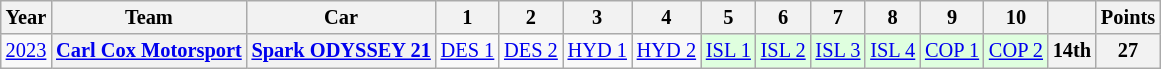<table class="wikitable" style="text-align:center; font-size:85%;">
<tr>
<th>Year</th>
<th>Team</th>
<th>Car</th>
<th>1</th>
<th>2</th>
<th>3</th>
<th>4</th>
<th>5</th>
<th>6</th>
<th>7</th>
<th>8</th>
<th>9</th>
<th>10</th>
<th></th>
<th>Points</th>
</tr>
<tr>
<td><a href='#'>2023</a></td>
<th nowrap=""><a href='#'>Carl Cox Motorsport</a></th>
<th nowrap=""><a href='#'>Spark ODYSSEY 21</a></th>
<td><a href='#'>DES 1</a></td>
<td><a href='#'>DES 2</a></td>
<td><a href='#'>HYD 1</a></td>
<td><a href='#'>HYD 2</a></td>
<td style="background:#DFFFDF;"><a href='#'>ISL 1</a><br></td>
<td style="background:#DFFFDF;"><a href='#'>ISL 2</a><br></td>
<td style="background:#DFFFDF;"><a href='#'>ISL 3</a><br></td>
<td style="background:#DFFFDF;"><a href='#'>ISL 4</a><br></td>
<td style="background:#DFFFDF;"><a href='#'>COP 1</a><br></td>
<td style="background:#DFFFDF;"><a href='#'>COP 2</a><br></td>
<th>14th</th>
<th>27</th>
</tr>
</table>
